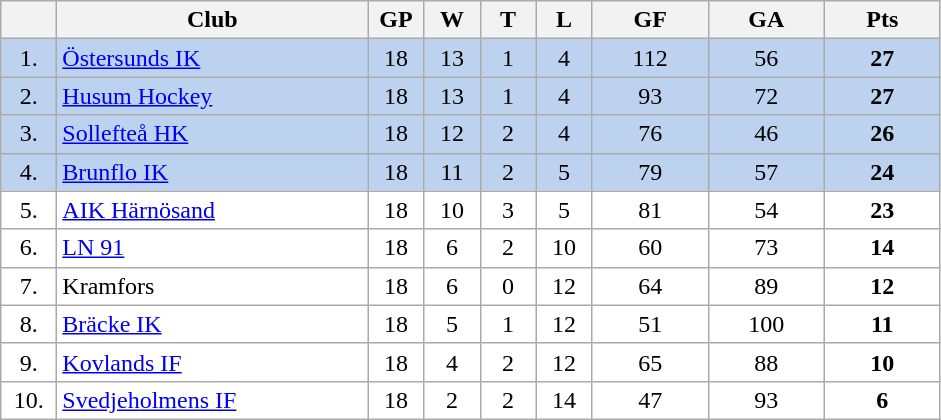<table class="wikitable">
<tr>
<th width="30"></th>
<th width="200">Club</th>
<th width="30">GP</th>
<th width="30">W</th>
<th width="30">T</th>
<th width="30">L</th>
<th width="70">GF</th>
<th width="70">GA</th>
<th width="70">Pts</th>
</tr>
<tr bgcolor="#BCD2EE" align="center">
<td>1.</td>
<td align="left"><a href='#'>Östersunds IK</a></td>
<td>18</td>
<td>13</td>
<td>1</td>
<td>4</td>
<td>112</td>
<td>56</td>
<td><strong>27</strong></td>
</tr>
<tr bgcolor="#BCD2EE" align="center">
<td>2.</td>
<td align="left"><a href='#'>Husum Hockey</a></td>
<td>18</td>
<td>13</td>
<td>1</td>
<td>4</td>
<td>93</td>
<td>72</td>
<td><strong>27</strong></td>
</tr>
<tr bgcolor="#BCD2EE" align="center">
<td>3.</td>
<td align="left"><a href='#'>Sollefteå HK</a></td>
<td>18</td>
<td>12</td>
<td>2</td>
<td>4</td>
<td>76</td>
<td>46</td>
<td><strong>26</strong></td>
</tr>
<tr bgcolor="#BCD2EE" align="center">
<td>4.</td>
<td align="left"><a href='#'>Brunflo IK</a></td>
<td>18</td>
<td>11</td>
<td>2</td>
<td>5</td>
<td>79</td>
<td>57</td>
<td><strong>24</strong></td>
</tr>
<tr bgcolor="#FFFFFF" align="center">
<td>5.</td>
<td align="left"><a href='#'>AIK Härnösand</a></td>
<td>18</td>
<td>10</td>
<td>3</td>
<td>5</td>
<td>81</td>
<td>54</td>
<td><strong>23</strong></td>
</tr>
<tr bgcolor="#FFFFFF" align="center">
<td>6.</td>
<td align="left"><a href='#'>LN 91</a></td>
<td>18</td>
<td>6</td>
<td>2</td>
<td>10</td>
<td>60</td>
<td>73</td>
<td><strong>14</strong></td>
</tr>
<tr bgcolor="#FFFFFF" align="center">
<td>7.</td>
<td align="left">Kramfors</td>
<td>18</td>
<td>6</td>
<td>0</td>
<td>12</td>
<td>64</td>
<td>89</td>
<td><strong>12</strong></td>
</tr>
<tr bgcolor="#FFFFFF" align="center">
<td>8.</td>
<td align="left"><a href='#'>Bräcke IK</a></td>
<td>18</td>
<td>5</td>
<td>1</td>
<td>12</td>
<td>51</td>
<td>100</td>
<td><strong>11</strong></td>
</tr>
<tr bgcolor="#FFFFFF" align="center">
<td>9.</td>
<td align="left"><a href='#'>Kovlands IF</a></td>
<td>18</td>
<td>4</td>
<td>2</td>
<td>12</td>
<td>65</td>
<td>88</td>
<td><strong>10</strong></td>
</tr>
<tr bgcolor="#FFFFFF" align="center">
<td>10.</td>
<td align="left"><a href='#'>Svedjeholmens IF</a></td>
<td>18</td>
<td>2</td>
<td>2</td>
<td>14</td>
<td>47</td>
<td>93</td>
<td><strong>6</strong></td>
</tr>
</table>
